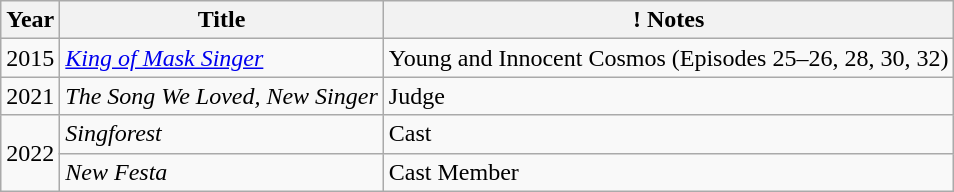<table class="wikitable sortable">
<tr>
<th>Year</th>
<th>Title</th>
<th>! Notes</th>
</tr>
<tr>
<td>2015</td>
<td><em><a href='#'>King of Mask Singer</a></em></td>
<td>Young and Innocent Cosmos (Episodes 25–26, 28, 30, 32)</td>
</tr>
<tr>
<td>2021</td>
<td><em>The Song We Loved, New Singer</em></td>
<td>Judge	</td>
</tr>
<tr>
<td rowspan=2>2022</td>
<td><em>Singforest</em></td>
<td>Cast  </td>
</tr>
<tr>
<td><em>New Festa</em></td>
<td>Cast Member</td>
</tr>
</table>
